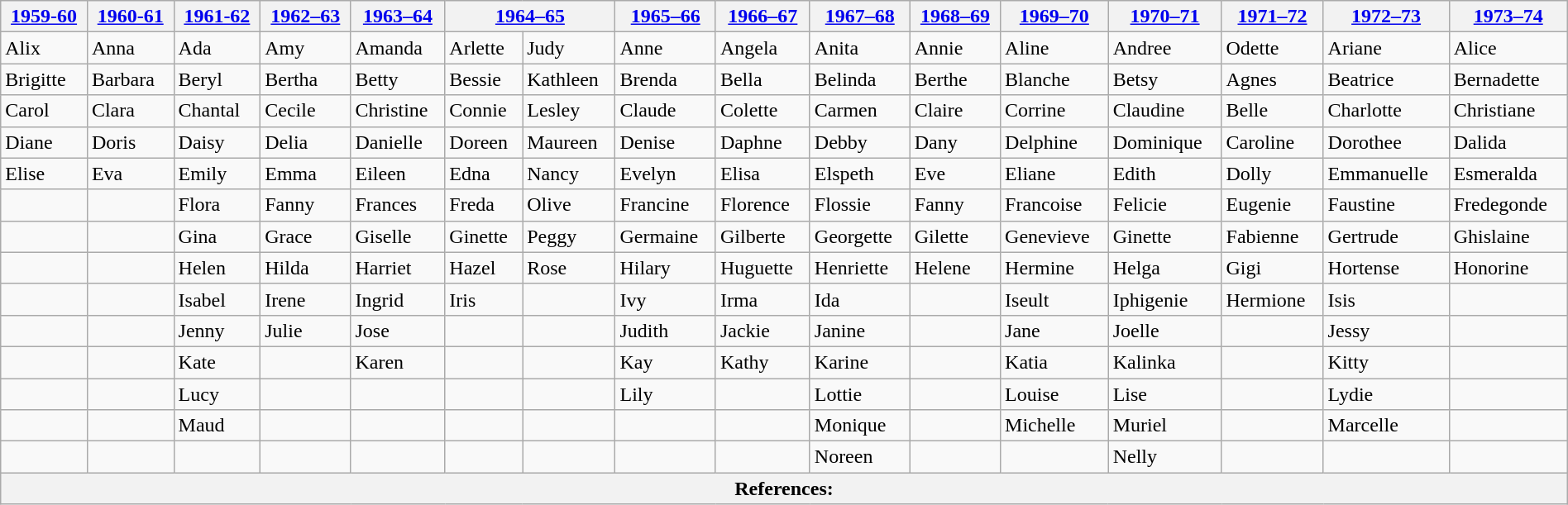<table class="wikitable" width="100%">
<tr>
<th><a href='#'>1959-60</a></th>
<th><a href='#'>1960-61</a></th>
<th><a href='#'>1961-62</a></th>
<th><a href='#'>1962–63</a></th>
<th><a href='#'>1963–64</a></th>
<th colspan=2><a href='#'>1964–65</a></th>
<th><a href='#'>1965–66</a></th>
<th><a href='#'>1966–67</a></th>
<th><a href='#'>1967–68</a></th>
<th><a href='#'>1968–69</a></th>
<th><a href='#'>1969–70</a></th>
<th><a href='#'>1970–71</a></th>
<th><a href='#'>1971–72</a></th>
<th><a href='#'>1972–73</a></th>
<th><a href='#'>1973–74</a></th>
</tr>
<tr>
<td>Alix</td>
<td>Anna</td>
<td>Ada</td>
<td>Amy</td>
<td>Amanda</td>
<td>Arlette</td>
<td>Judy</td>
<td>Anne</td>
<td>Angela</td>
<td>Anita</td>
<td>Annie</td>
<td>Aline</td>
<td>Andree</td>
<td>Odette</td>
<td>Ariane</td>
<td>Alice</td>
</tr>
<tr>
<td>Brigitte</td>
<td>Barbara</td>
<td>Beryl</td>
<td>Bertha</td>
<td>Betty</td>
<td>Bessie</td>
<td>Kathleen</td>
<td>Brenda</td>
<td>Bella</td>
<td>Belinda</td>
<td>Berthe</td>
<td>Blanche</td>
<td>Betsy</td>
<td>Agnes</td>
<td>Beatrice</td>
<td>Bernadette</td>
</tr>
<tr>
<td>Carol</td>
<td>Clara</td>
<td>Chantal</td>
<td>Cecile</td>
<td>Christine</td>
<td>Connie</td>
<td>Lesley</td>
<td>Claude</td>
<td>Colette</td>
<td>Carmen</td>
<td>Claire</td>
<td>Corrine</td>
<td>Claudine</td>
<td>Belle</td>
<td>Charlotte</td>
<td>Christiane</td>
</tr>
<tr>
<td>Diane</td>
<td>Doris</td>
<td>Daisy</td>
<td>Delia</td>
<td>Danielle</td>
<td>Doreen</td>
<td>Maureen</td>
<td>Denise</td>
<td>Daphne</td>
<td>Debby</td>
<td>Dany</td>
<td>Delphine</td>
<td>Dominique</td>
<td>Caroline</td>
<td>Dorothee</td>
<td>Dalida</td>
</tr>
<tr>
<td>Elise</td>
<td>Eva</td>
<td>Emily</td>
<td>Emma</td>
<td>Eileen</td>
<td>Edna</td>
<td>Nancy</td>
<td>Evelyn</td>
<td>Elisa</td>
<td>Elspeth</td>
<td>Eve</td>
<td>Eliane</td>
<td>Edith</td>
<td>Dolly</td>
<td>Emmanuelle</td>
<td>Esmeralda</td>
</tr>
<tr>
<td></td>
<td></td>
<td>Flora</td>
<td>Fanny</td>
<td>Frances</td>
<td>Freda</td>
<td>Olive</td>
<td>Francine</td>
<td>Florence</td>
<td>Flossie</td>
<td>Fanny</td>
<td>Francoise</td>
<td>Felicie</td>
<td>Eugenie</td>
<td>Faustine</td>
<td>Fredegonde</td>
</tr>
<tr>
<td></td>
<td></td>
<td>Gina</td>
<td>Grace</td>
<td>Giselle</td>
<td>Ginette</td>
<td>Peggy</td>
<td>Germaine</td>
<td>Gilberte</td>
<td>Georgette</td>
<td>Gilette</td>
<td>Genevieve</td>
<td>Ginette</td>
<td>Fabienne</td>
<td>Gertrude</td>
<td>Ghislaine</td>
</tr>
<tr>
<td></td>
<td></td>
<td>Helen</td>
<td>Hilda</td>
<td>Harriet</td>
<td>Hazel</td>
<td>Rose</td>
<td>Hilary</td>
<td>Huguette</td>
<td>Henriette</td>
<td>Helene</td>
<td>Hermine</td>
<td>Helga</td>
<td>Gigi</td>
<td>Hortense</td>
<td>Honorine</td>
</tr>
<tr>
<td></td>
<td></td>
<td>Isabel</td>
<td>Irene</td>
<td>Ingrid</td>
<td>Iris</td>
<td></td>
<td>Ivy</td>
<td>Irma</td>
<td>Ida</td>
<td></td>
<td>Iseult</td>
<td>Iphigenie</td>
<td>Hermione</td>
<td>Isis</td>
<td></td>
</tr>
<tr>
<td></td>
<td></td>
<td>Jenny</td>
<td>Julie</td>
<td>Jose</td>
<td></td>
<td></td>
<td>Judith</td>
<td>Jackie</td>
<td>Janine</td>
<td></td>
<td>Jane</td>
<td>Joelle</td>
<td></td>
<td>Jessy</td>
<td></td>
</tr>
<tr>
<td></td>
<td></td>
<td>Kate</td>
<td></td>
<td>Karen</td>
<td></td>
<td></td>
<td>Kay</td>
<td>Kathy</td>
<td>Karine</td>
<td></td>
<td>Katia</td>
<td>Kalinka</td>
<td></td>
<td>Kitty</td>
<td></td>
</tr>
<tr>
<td></td>
<td></td>
<td>Lucy</td>
<td></td>
<td></td>
<td></td>
<td></td>
<td>Lily</td>
<td></td>
<td>Lottie</td>
<td></td>
<td>Louise</td>
<td>Lise</td>
<td></td>
<td>Lydie</td>
<td></td>
</tr>
<tr>
<td></td>
<td></td>
<td>Maud</td>
<td></td>
<td></td>
<td></td>
<td></td>
<td></td>
<td></td>
<td>Monique</td>
<td></td>
<td>Michelle</td>
<td>Muriel</td>
<td></td>
<td>Marcelle</td>
<td></td>
</tr>
<tr>
<td></td>
<td></td>
<td></td>
<td></td>
<td></td>
<td></td>
<td></td>
<td></td>
<td></td>
<td>Noreen</td>
<td></td>
<td></td>
<td>Nelly</td>
<td></td>
<td></td>
<td></td>
</tr>
<tr>
<th colspan=16>References:</th>
</tr>
</table>
